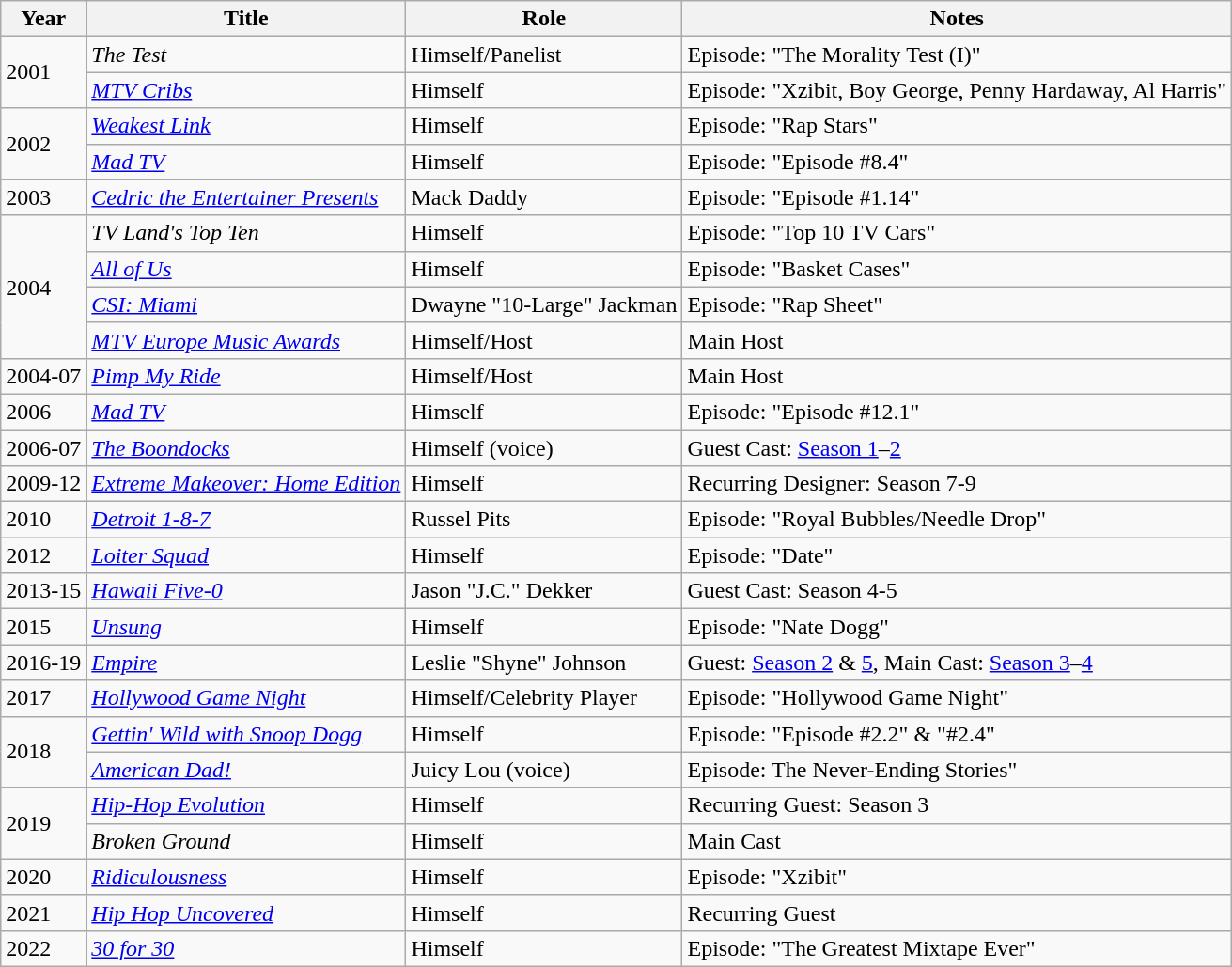<table class="wikitable plainrowheaders sortable" style="margin-right: 0;">
<tr>
<th>Year</th>
<th>Title</th>
<th>Role</th>
<th>Notes</th>
</tr>
<tr>
<td rowspan="2">2001</td>
<td><em>The Test</em></td>
<td>Himself/Panelist</td>
<td>Episode: "The Morality Test (I)"</td>
</tr>
<tr>
<td><em><a href='#'>MTV Cribs</a></em></td>
<td>Himself</td>
<td>Episode: "Xzibit, Boy George, Penny Hardaway, Al Harris"</td>
</tr>
<tr>
<td rowspan="2">2002</td>
<td><em><a href='#'>Weakest Link</a></em></td>
<td>Himself</td>
<td>Episode: "Rap Stars"</td>
</tr>
<tr>
<td><em><a href='#'>Mad TV</a></em></td>
<td>Himself</td>
<td>Episode: "Episode #8.4"</td>
</tr>
<tr>
<td>2003</td>
<td><em><a href='#'>Cedric the Entertainer Presents</a></em></td>
<td>Mack Daddy</td>
<td>Episode: "Episode #1.14"</td>
</tr>
<tr>
<td rowspan="4">2004</td>
<td><em>TV Land's Top Ten</em></td>
<td>Himself</td>
<td>Episode: "Top 10 TV Cars"</td>
</tr>
<tr>
<td><em><a href='#'>All of Us</a></em></td>
<td>Himself</td>
<td>Episode: "Basket Cases"</td>
</tr>
<tr>
<td><em><a href='#'>CSI: Miami</a></em></td>
<td>Dwayne "10-Large" Jackman</td>
<td>Episode: "Rap Sheet"</td>
</tr>
<tr>
<td><em><a href='#'>MTV Europe Music Awards</a></em></td>
<td>Himself/Host</td>
<td>Main Host</td>
</tr>
<tr>
<td>2004-07</td>
<td><em><a href='#'>Pimp My Ride</a></em></td>
<td>Himself/Host</td>
<td>Main Host</td>
</tr>
<tr>
<td>2006</td>
<td><em><a href='#'>Mad TV</a></em></td>
<td>Himself</td>
<td>Episode: "Episode #12.1"</td>
</tr>
<tr>
<td>2006-07</td>
<td><em><a href='#'>The Boondocks</a></em></td>
<td>Himself (voice)</td>
<td>Guest Cast: <a href='#'>Season 1</a>–<a href='#'>2</a></td>
</tr>
<tr>
<td>2009-12</td>
<td><em><a href='#'>Extreme Makeover: Home Edition</a></em></td>
<td>Himself</td>
<td>Recurring Designer: Season 7-9</td>
</tr>
<tr>
<td>2010</td>
<td><em><a href='#'>Detroit 1-8-7</a></em></td>
<td>Russel Pits</td>
<td>Episode: "Royal Bubbles/Needle Drop"</td>
</tr>
<tr>
<td>2012</td>
<td><em><a href='#'>Loiter Squad</a></em></td>
<td>Himself</td>
<td>Episode: "Date"</td>
</tr>
<tr>
<td>2013-15</td>
<td><em><a href='#'>Hawaii Five-0</a></em></td>
<td>Jason "J.C." Dekker</td>
<td>Guest Cast: Season 4-5</td>
</tr>
<tr>
<td>2015</td>
<td><em><a href='#'>Unsung</a></em></td>
<td>Himself</td>
<td>Episode: "Nate Dogg"</td>
</tr>
<tr>
<td>2016-19</td>
<td><em><a href='#'>Empire</a></em></td>
<td>Leslie "Shyne" Johnson</td>
<td>Guest: <a href='#'>Season 2</a> & <a href='#'>5</a>, Main Cast: <a href='#'>Season 3</a>–<a href='#'>4</a></td>
</tr>
<tr>
<td>2017</td>
<td><em><a href='#'>Hollywood Game Night</a></em></td>
<td>Himself/Celebrity Player</td>
<td>Episode: "Hollywood Game Night"</td>
</tr>
<tr>
<td rowspan="2">2018</td>
<td><em><a href='#'>Gettin' Wild with Snoop Dogg</a></em></td>
<td>Himself</td>
<td>Episode: "Episode #2.2" & "#2.4"</td>
</tr>
<tr>
<td><em><a href='#'>American Dad!</a></em></td>
<td>Juicy Lou (voice)</td>
<td>Episode: The Never-Ending Stories"</td>
</tr>
<tr>
<td rowspan="2">2019</td>
<td><em><a href='#'>Hip-Hop Evolution</a></em></td>
<td>Himself</td>
<td>Recurring Guest: Season 3</td>
</tr>
<tr>
<td><em>Broken Ground</em></td>
<td>Himself</td>
<td>Main Cast</td>
</tr>
<tr>
<td>2020</td>
<td><em><a href='#'>Ridiculousness</a></em></td>
<td>Himself</td>
<td>Episode: "Xzibit"</td>
</tr>
<tr>
<td>2021</td>
<td><em><a href='#'>Hip Hop Uncovered</a></em></td>
<td>Himself</td>
<td>Recurring Guest</td>
</tr>
<tr>
<td>2022</td>
<td><em><a href='#'>30 for 30</a></em></td>
<td>Himself</td>
<td>Episode: "The Greatest Mixtape Ever"</td>
</tr>
</table>
